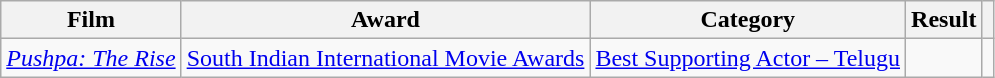<table class="wikitable sortable">
<tr>
<th>Film</th>
<th>Award</th>
<th>Category</th>
<th>Result</th>
<th class="unsortable"></th>
</tr>
<tr>
<td><em><a href='#'>Pushpa: The Rise</a></em></td>
<td><a href='#'>South Indian International Movie Awards</a></td>
<td><a href='#'>Best Supporting Actor – Telugu</a></td>
<td></td>
<td></td>
</tr>
</table>
